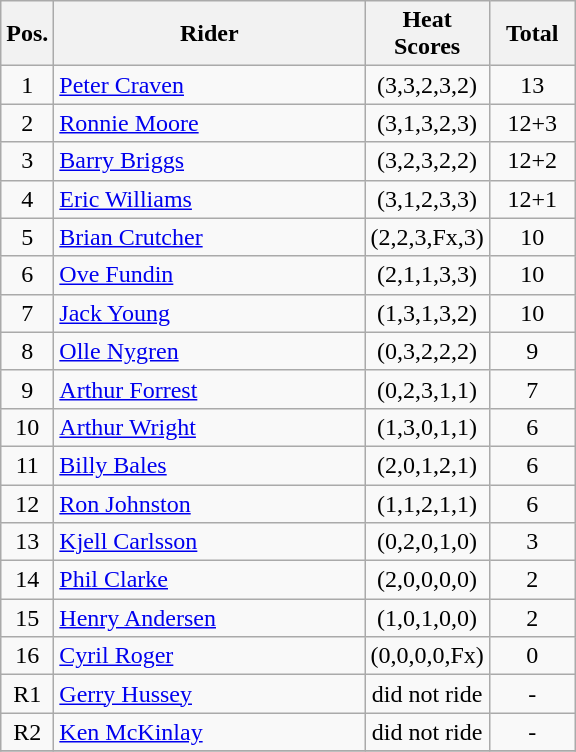<table class="wikitable" style="text-align:center;">
<tr>
<th width=25px>Pos.</th>
<th width=200px>Rider</th>
<th width=70px>Heat Scores</th>
<th width=50px>Total</th>
</tr>
<tr>
<td>1</td>
<td align=left> <a href='#'>Peter Craven</a></td>
<td>(3,3,2,3,2)</td>
<td>13</td>
</tr>
<tr>
<td>2</td>
<td align=left> <a href='#'>Ronnie Moore</a></td>
<td>(3,1,3,2,3)</td>
<td>12+3</td>
</tr>
<tr>
<td>3</td>
<td align=left> <a href='#'>Barry Briggs</a></td>
<td>(3,2,3,2,2)</td>
<td>12+2</td>
</tr>
<tr>
<td>4</td>
<td align=left> <a href='#'>Eric Williams</a></td>
<td>(3,1,2,3,3)</td>
<td>12+1</td>
</tr>
<tr>
<td>5</td>
<td align=left> <a href='#'>Brian Crutcher</a></td>
<td>(2,2,3,Fx,3)</td>
<td>10</td>
</tr>
<tr>
<td>6</td>
<td align=left> <a href='#'>Ove Fundin</a></td>
<td>(2,1,1,3,3)</td>
<td>10</td>
</tr>
<tr>
<td>7</td>
<td align=left> <a href='#'>Jack Young</a></td>
<td>(1,3,1,3,2)</td>
<td>10</td>
</tr>
<tr>
<td>8</td>
<td align=left> <a href='#'>Olle Nygren</a></td>
<td>(0,3,2,2,2)</td>
<td>9</td>
</tr>
<tr>
<td>9</td>
<td align=left> <a href='#'>Arthur Forrest</a></td>
<td>(0,2,3,1,1)</td>
<td>7</td>
</tr>
<tr>
<td>10</td>
<td align=left> <a href='#'>Arthur Wright</a></td>
<td>(1,3,0,1,1)</td>
<td>6</td>
</tr>
<tr>
<td>11</td>
<td align=left> <a href='#'>Billy Bales</a></td>
<td>(2,0,1,2,1)</td>
<td>6</td>
</tr>
<tr>
<td>12</td>
<td align=left> <a href='#'>Ron Johnston</a></td>
<td>(1,1,2,1,1)</td>
<td>6</td>
</tr>
<tr>
<td>13</td>
<td align=left> <a href='#'>Kjell Carlsson</a></td>
<td>(0,2,0,1,0)</td>
<td>3</td>
</tr>
<tr>
<td>14</td>
<td align=left> <a href='#'>Phil Clarke</a></td>
<td>(2,0,0,0,0)</td>
<td>2</td>
</tr>
<tr>
<td>15</td>
<td align=left> <a href='#'>Henry Andersen</a></td>
<td>(1,0,1,0,0)</td>
<td>2</td>
</tr>
<tr>
<td>16</td>
<td align=left> <a href='#'>Cyril Roger</a></td>
<td>(0,0,0,0,Fx)</td>
<td>0</td>
</tr>
<tr>
<td>R1</td>
<td align=left> <a href='#'>Gerry Hussey</a></td>
<td>did not ride</td>
<td>-</td>
</tr>
<tr>
<td>R2</td>
<td align=left> <a href='#'>Ken McKinlay</a></td>
<td>did not ride</td>
<td>-</td>
</tr>
<tr>
</tr>
</table>
